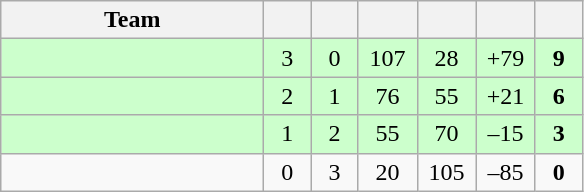<table class="wikitable" style="text-align:center;">
<tr>
<th style="width:10.5em;">Team</th>
<th style="width:1.5em;"></th>
<th style="width:1.5em;"></th>
<th style="width:2.0em;"></th>
<th style="width:2.0em;"></th>
<th style="width:2.0em;"></th>
<th style="width:1.5em;"></th>
</tr>
<tr bgcolor=#cfc>
<td align="left"></td>
<td>3</td>
<td>0</td>
<td>107</td>
<td>28</td>
<td>+79</td>
<td><strong>9</strong></td>
</tr>
<tr bgcolor=#cfc>
<td align="left"></td>
<td>2</td>
<td>1</td>
<td>76</td>
<td>55</td>
<td>+21</td>
<td><strong>6</strong></td>
</tr>
<tr bgcolor=#cfc>
<td align="left"></td>
<td>1</td>
<td>2</td>
<td>55</td>
<td>70</td>
<td>–15</td>
<td><strong>3</strong></td>
</tr>
<tr>
<td align="left"></td>
<td>0</td>
<td>3</td>
<td>20</td>
<td>105</td>
<td>–85</td>
<td><strong>0</strong></td>
</tr>
</table>
